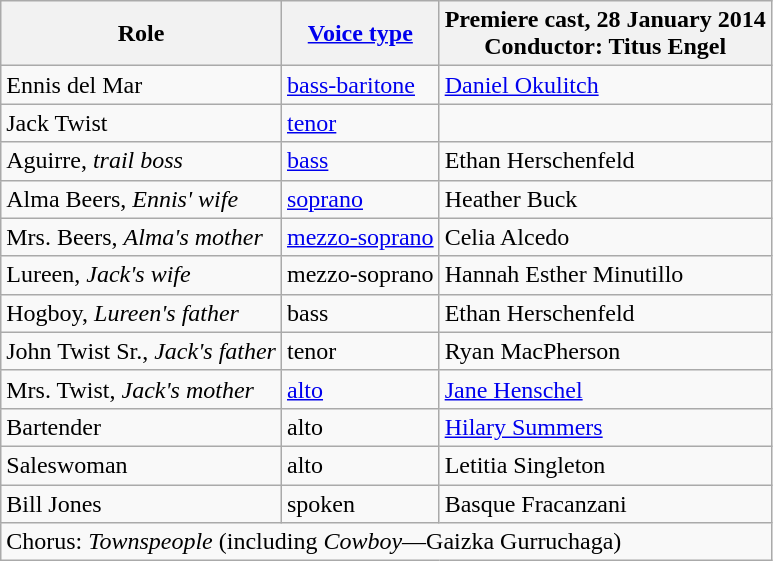<table class="wikitable">
<tr>
<th>Role</th>
<th><a href='#'>Voice type</a></th>
<th>Premiere cast, 28 January 2014<br>Conductor: Titus Engel</th>
</tr>
<tr>
<td>Ennis del Mar</td>
<td><a href='#'>bass-baritone</a></td>
<td><a href='#'>Daniel Okulitch</a></td>
</tr>
<tr>
<td>Jack Twist</td>
<td><a href='#'>tenor</a></td>
<td></td>
</tr>
<tr>
<td>Aguirre, <em>trail boss</em></td>
<td><a href='#'>bass</a></td>
<td>Ethan Herschenfeld</td>
</tr>
<tr>
<td>Alma Beers, <em>Ennis' wife</em></td>
<td><a href='#'>soprano</a></td>
<td>Heather Buck</td>
</tr>
<tr>
<td>Mrs. Beers, <em>Alma's mother</em></td>
<td><a href='#'>mezzo-soprano</a></td>
<td>Celia Alcedo</td>
</tr>
<tr>
<td>Lureen, <em>Jack's wife</em></td>
<td>mezzo-soprano</td>
<td>Hannah Esther Minutillo</td>
</tr>
<tr>
<td>Hogboy, <em>Lureen's father</em></td>
<td>bass</td>
<td>Ethan Herschenfeld</td>
</tr>
<tr>
<td>John Twist Sr., <em>Jack's father</em></td>
<td>tenor</td>
<td>Ryan MacPherson</td>
</tr>
<tr>
<td>Mrs. Twist, <em>Jack's mother</em></td>
<td><a href='#'>alto</a></td>
<td><a href='#'>Jane Henschel</a></td>
</tr>
<tr>
<td>Bartender</td>
<td>alto</td>
<td><a href='#'>Hilary Summers</a></td>
</tr>
<tr>
<td>Saleswoman</td>
<td>alto</td>
<td>Letitia Singleton</td>
</tr>
<tr>
<td>Bill Jones</td>
<td>spoken</td>
<td>Basque Fracanzani</td>
</tr>
<tr>
<td colspan="4">Chorus: <em>Townspeople</em> (including <em>Cowboy</em>—Gaizka Gurruchaga)</td>
</tr>
</table>
